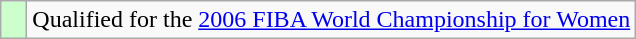<table class="wikitable">
<tr>
<td width=10px bgcolor="#ccffcc"></td>
<td>Qualified for the <a href='#'>2006 FIBA World Championship for Women</a></td>
</tr>
</table>
